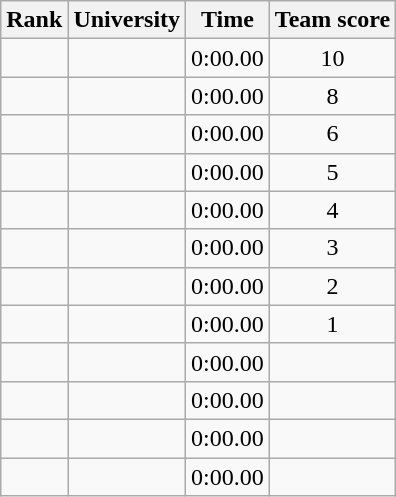<table class="wikitable sortable" style="text-align:center">
<tr>
<th>Rank</th>
<th>University</th>
<th>Time</th>
<th>Team score</th>
</tr>
<tr>
<td></td>
<td></td>
<td>0:00.00</td>
<td>10</td>
</tr>
<tr>
<td></td>
<td></td>
<td>0:00.00</td>
<td>8</td>
</tr>
<tr>
<td></td>
<td></td>
<td>0:00.00</td>
<td>6</td>
</tr>
<tr>
<td></td>
<td></td>
<td>0:00.00</td>
<td>5</td>
</tr>
<tr>
<td></td>
<td></td>
<td>0:00.00</td>
<td>4</td>
</tr>
<tr>
<td></td>
<td></td>
<td>0:00.00</td>
<td>3</td>
</tr>
<tr>
<td></td>
<td></td>
<td>0:00.00</td>
<td>2</td>
</tr>
<tr>
<td></td>
<td></td>
<td>0:00.00</td>
<td>1</td>
</tr>
<tr>
<td></td>
<td></td>
<td>0:00.00</td>
<td></td>
</tr>
<tr>
<td></td>
<td></td>
<td>0:00.00</td>
<td></td>
</tr>
<tr>
<td></td>
<td></td>
<td>0:00.00</td>
<td></td>
</tr>
<tr>
<td></td>
<td></td>
<td>0:00.00</td>
<td></td>
</tr>
</table>
